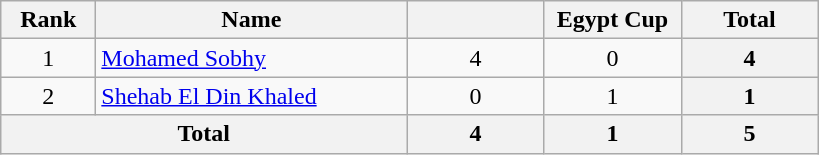<table class=wikitable style="text-align:center">
<tr>
<th style=width:56px;>Rank</th>
<th style=width:200px;>Name</th>
<th style=width:84px;></th>
<th style=width:84px;>Egypt Cup</th>
<th style=width:84px;>Total</th>
</tr>
<tr>
<td>1</td>
<td align=left> <a href='#'>Mohamed Sobhy</a></td>
<td>4</td>
<td>0</td>
<th>4</th>
</tr>
<tr>
<td>2</td>
<td align=left> <a href='#'>Shehab El Din Khaled</a></td>
<td>0</td>
<td>1</td>
<th>1</th>
</tr>
<tr>
<th colspan=2>Total</th>
<th>4</th>
<th>1</th>
<th>5</th>
</tr>
</table>
